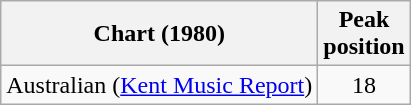<table class="wikitable">
<tr>
<th>Chart (1980)</th>
<th>Peak<br>position</th>
</tr>
<tr>
<td>Australian (<a href='#'>Kent Music Report</a>)</td>
<td align="center">18</td>
</tr>
</table>
